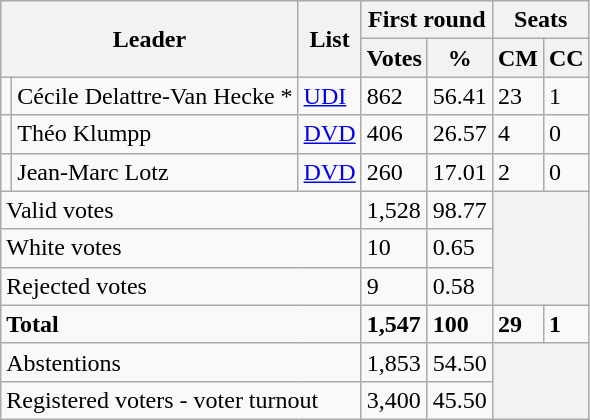<table class="wikitable">
<tr>
<th colspan="2" rowspan="2">Leader</th>
<th rowspan="2">List</th>
<th colspan="2">First round</th>
<th colspan="2">Seats</th>
</tr>
<tr>
<th>Votes</th>
<th>%</th>
<th>CM</th>
<th>CC</th>
</tr>
<tr>
<td bgcolor=></td>
<td>Cécile Delattre-Van Hecke *</td>
<td><a href='#'>UDI</a></td>
<td>862</td>
<td>56.41</td>
<td>23</td>
<td>1</td>
</tr>
<tr>
<td bgcolor=></td>
<td>Théo Klumpp</td>
<td><a href='#'>DVD</a></td>
<td>406</td>
<td>26.57</td>
<td>4</td>
<td>0</td>
</tr>
<tr>
<td bgcolor=></td>
<td>Jean-Marc Lotz</td>
<td><a href='#'>DVD</a></td>
<td>260</td>
<td>17.01</td>
<td>2</td>
<td>0</td>
</tr>
<tr>
<td colspan="3">Valid votes</td>
<td>1,528</td>
<td>98.77</td>
<th colspan="2" rowspan="3"></th>
</tr>
<tr>
<td colspan="3">White votes</td>
<td>10</td>
<td>0.65</td>
</tr>
<tr>
<td colspan="3">Rejected votes</td>
<td>9</td>
<td>0.58</td>
</tr>
<tr>
<td colspan="3"><strong>Total</strong></td>
<td><strong>1,547</strong></td>
<td><strong>100</strong></td>
<td><strong>29</strong></td>
<td><strong>1</strong></td>
</tr>
<tr>
<td colspan="3">Abstentions</td>
<td>1,853</td>
<td>54.50</td>
<th colspan="2" rowspan="2"></th>
</tr>
<tr>
<td colspan="3">Registered voters - voter turnout</td>
<td>3,400</td>
<td>45.50</td>
</tr>
</table>
